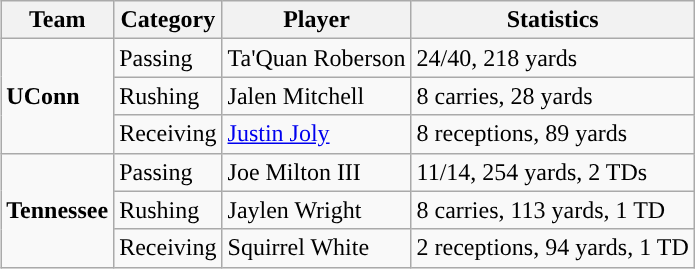<table class="wikitable" style="float: right;">
<tr>
<th>Team</th>
<th>Category</th>
<th>Player</th>
<th>Statistics</th>
</tr>
<tr>
<td rowspan=3><strong>UConn</strong></td>
<td>Passing</td>
<td>Ta'Quan Roberson</td>
<td>24/40, 218 yards</td>
</tr>
<tr>
<td>Rushing</td>
<td>Jalen Mitchell</td>
<td>8 carries, 28 yards</td>
</tr>
<tr>
<td>Receiving</td>
<td><a href='#'>Justin Joly</a></td>
<td>8 receptions, 89 yards</td>
</tr>
<tr>
<td rowspan=3><strong>Tennessee</strong></td>
<td>Passing</td>
<td>Joe Milton III</td>
<td>11/14, 254 yards, 2 TDs</td>
</tr>
<tr>
<td>Rushing</td>
<td>Jaylen Wright</td>
<td>8 carries, 113 yards, 1 TD</td>
</tr>
<tr>
<td>Receiving</td>
<td>Squirrel White</td>
<td>2 receptions, 94 yards, 1 TD</td>
</tr>
</table>
